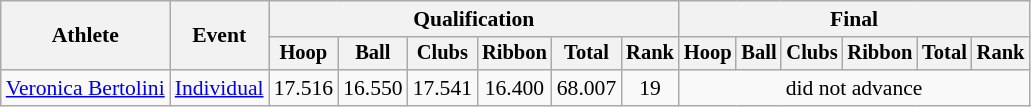<table class=wikitable style="font-size:90%">
<tr>
<th rowspan=2>Athlete</th>
<th rowspan=2>Event</th>
<th colspan=6>Qualification</th>
<th colspan=6>Final</th>
</tr>
<tr style="font-size:95%">
<th>Hoop</th>
<th>Ball</th>
<th>Clubs</th>
<th>Ribbon</th>
<th>Total</th>
<th>Rank</th>
<th>Hoop</th>
<th>Ball</th>
<th>Clubs</th>
<th>Ribbon</th>
<th>Total</th>
<th>Rank</th>
</tr>
<tr align=center>
<td align=left><a href='#'>Veronica Bertolini</a></td>
<td align=left><a href='#'>Individual</a></td>
<td>17.516</td>
<td>16.550</td>
<td>17.541</td>
<td>16.400</td>
<td>68.007</td>
<td>19</td>
<td colspan="6">did not advance</td>
</tr>
</table>
